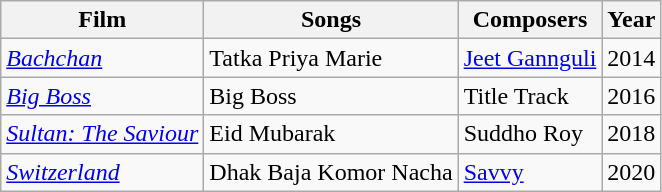<table class="wikitable">
<tr>
<th scope="col">Film</th>
<th scope="col">Songs</th>
<th scope="col">Composers</th>
<th scope="col">Year</th>
</tr>
<tr>
<td><a href='#'><em>Bachchan</em></a></td>
<td>Tatka Priya Marie</td>
<td><a href='#'>Jeet Gannguli</a></td>
<td>2014</td>
</tr>
<tr>
<td><a href='#'><em>Big Boss</em></a></td>
<td>Big Boss</td>
<td>Title Track</td>
<td>2016</td>
</tr>
<tr>
<td><em><a href='#'>Sultan: The Saviour</a></em></td>
<td>Eid Mubarak</td>
<td>Suddho Roy</td>
<td>2018</td>
</tr>
<tr>
<td><a href='#'><em>Switzerland</em></a></td>
<td>Dhak Baja Komor Nacha</td>
<td><a href='#'>Savvy</a></td>
<td>2020</td>
</tr>
</table>
